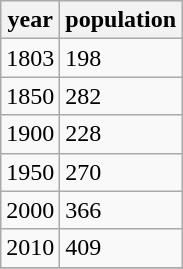<table class="wikitable">
<tr>
<th>year</th>
<th>population</th>
</tr>
<tr>
<td>1803</td>
<td>198</td>
</tr>
<tr>
<td>1850</td>
<td>282</td>
</tr>
<tr>
<td>1900</td>
<td>228</td>
</tr>
<tr>
<td>1950</td>
<td>270</td>
</tr>
<tr>
<td>2000</td>
<td>366</td>
</tr>
<tr>
<td>2010</td>
<td>409</td>
</tr>
<tr>
</tr>
</table>
